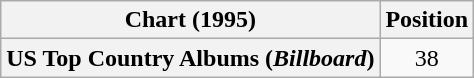<table class="wikitable plainrowheaders" style="text-align:center">
<tr>
<th scope="col">Chart (1995)</th>
<th scope="col">Position</th>
</tr>
<tr>
<th scope="row">US Top Country Albums (<em>Billboard</em>)</th>
<td>38</td>
</tr>
</table>
